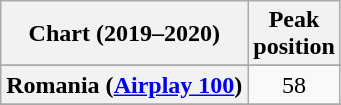<table class="wikitable plainrowheaders sortable" style="text-align:center;">
<tr>
<th scope="col">Chart (2019–2020)</th>
<th scope="col">Peak<br>position</th>
</tr>
<tr>
</tr>
<tr>
</tr>
<tr>
</tr>
<tr>
</tr>
<tr>
<th scope="row">Romania (<a href='#'>Airplay 100</a>)</th>
<td>58</td>
</tr>
<tr>
</tr>
<tr>
</tr>
</table>
